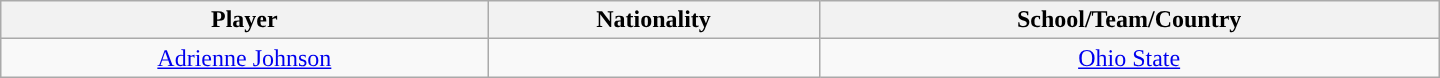<table class="wikitable" style="text-align:center; width:60em">
<tr>
<th>Player</th>
<th>Nationality</th>
<th>School/Team/Country</th>
</tr>
<tr>
<td><a href='#'>Adrienne Johnson</a></td>
<td></td>
<td><a href='#'>Ohio State</a></td>
</tr>
</table>
